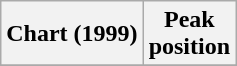<table class="wikitable">
<tr>
<th>Chart (1999)</th>
<th>Peak<br>position</th>
</tr>
<tr>
</tr>
</table>
